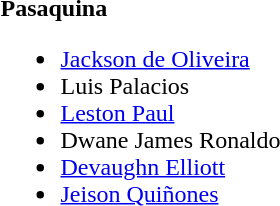<table>
<tr>
<td><strong>Pasaquina</strong><br><ul><li> <a href='#'>Jackson de Oliveira</a> </li><li> Luis Palacios</li><li> <a href='#'>Leston Paul</a></li><li> Dwane James Ronaldo </li><li> <a href='#'>Devaughn Elliott</a> </li><li> <a href='#'>Jeison Quiñones</a> </li></ul></td>
</tr>
</table>
